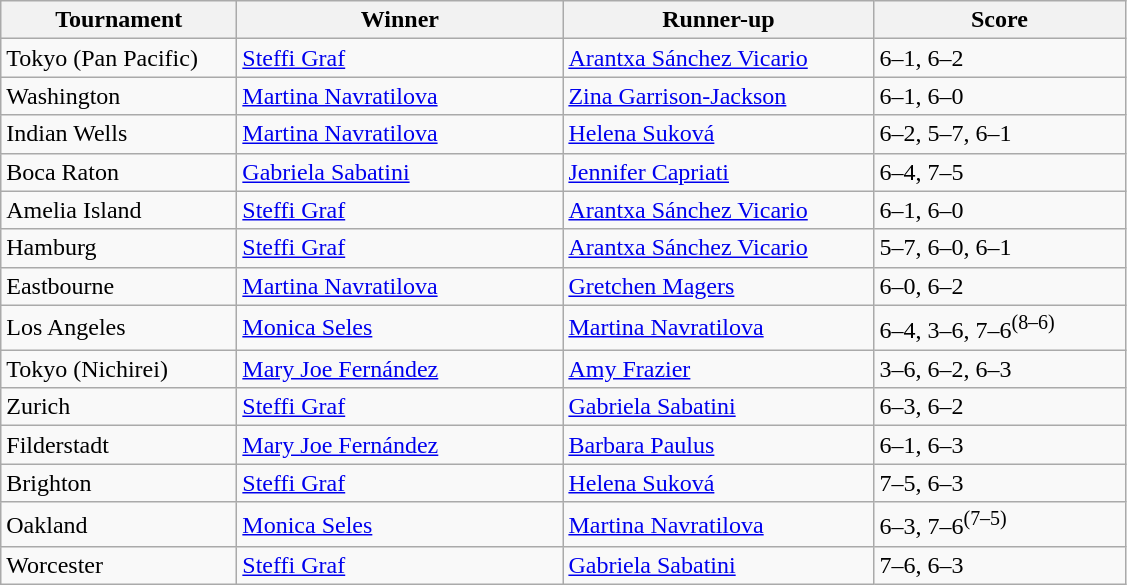<table class="wikitable">
<tr>
<th width="150">Tournament</th>
<th width="210">Winner</th>
<th width="200">Runner-up</th>
<th width="160">Score</th>
</tr>
<tr>
<td>Tokyo (Pan Pacific)</td>
<td> <a href='#'>Steffi Graf</a></td>
<td> <a href='#'>Arantxa Sánchez Vicario</a></td>
<td>6–1, 6–2</td>
</tr>
<tr>
<td>Washington</td>
<td> <a href='#'>Martina Navratilova</a></td>
<td> <a href='#'>Zina Garrison-Jackson</a></td>
<td>6–1, 6–0</td>
</tr>
<tr>
<td>Indian Wells</td>
<td> <a href='#'>Martina Navratilova</a></td>
<td> <a href='#'>Helena Suková</a></td>
<td>6–2, 5–7, 6–1</td>
</tr>
<tr>
<td>Boca Raton</td>
<td> <a href='#'>Gabriela Sabatini</a></td>
<td> <a href='#'>Jennifer Capriati</a></td>
<td>6–4, 7–5</td>
</tr>
<tr>
<td>Amelia Island</td>
<td> <a href='#'>Steffi Graf</a></td>
<td> <a href='#'>Arantxa Sánchez Vicario</a></td>
<td>6–1, 6–0</td>
</tr>
<tr>
<td>Hamburg</td>
<td> <a href='#'>Steffi Graf</a></td>
<td> <a href='#'>Arantxa Sánchez Vicario</a></td>
<td>5–7, 6–0, 6–1</td>
</tr>
<tr>
<td>Eastbourne</td>
<td> <a href='#'>Martina Navratilova</a></td>
<td> <a href='#'>Gretchen Magers</a></td>
<td>6–0, 6–2</td>
</tr>
<tr>
<td>Los Angeles</td>
<td> <a href='#'>Monica Seles</a></td>
<td> <a href='#'>Martina Navratilova</a></td>
<td>6–4, 3–6, 7–6<sup>(8–6)</sup></td>
</tr>
<tr>
<td>Tokyo (Nichirei)</td>
<td> <a href='#'>Mary Joe Fernández</a></td>
<td> <a href='#'>Amy Frazier</a></td>
<td>3–6, 6–2, 6–3</td>
</tr>
<tr>
<td>Zurich</td>
<td> <a href='#'>Steffi Graf</a></td>
<td> <a href='#'>Gabriela Sabatini</a></td>
<td>6–3, 6–2</td>
</tr>
<tr>
<td>Filderstadt</td>
<td> <a href='#'>Mary Joe Fernández</a></td>
<td> <a href='#'>Barbara Paulus</a></td>
<td>6–1, 6–3</td>
</tr>
<tr>
<td>Brighton</td>
<td> <a href='#'>Steffi Graf</a></td>
<td> <a href='#'>Helena Suková</a></td>
<td>7–5, 6–3</td>
</tr>
<tr>
<td>Oakland</td>
<td> <a href='#'>Monica Seles</a></td>
<td> <a href='#'>Martina Navratilova</a></td>
<td>6–3, 7–6<sup>(7–5)</sup></td>
</tr>
<tr>
<td>Worcester</td>
<td> <a href='#'>Steffi Graf</a></td>
<td> <a href='#'>Gabriela Sabatini</a></td>
<td>7–6, 6–3</td>
</tr>
</table>
